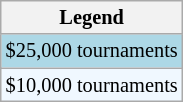<table class=wikitable style="font-size:85%">
<tr>
<th>Legend</th>
</tr>
<tr style="background:lightblue;">
<td>$25,000 tournaments</td>
</tr>
<tr style="background:#f0f8ff;">
<td>$10,000 tournaments</td>
</tr>
</table>
